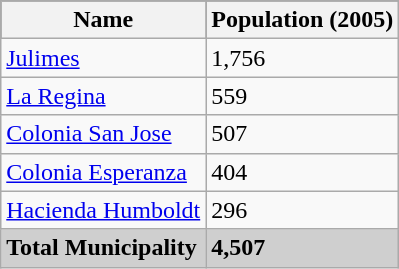<table class="wikitable">
<tr style="background:#000000; color:black;">
<th><strong>Name</strong></th>
<th><strong>Population (2005)</strong></th>
</tr>
<tr>
<td><a href='#'>Julimes</a></td>
<td>1,756</td>
</tr>
<tr>
<td><a href='#'>La Regina</a></td>
<td>559</td>
</tr>
<tr>
<td><a href='#'>Colonia San Jose</a></td>
<td>507</td>
</tr>
<tr>
<td><a href='#'>Colonia Esperanza</a></td>
<td>404</td>
</tr>
<tr>
<td><a href='#'>Hacienda Humboldt</a></td>
<td>296</td>
</tr>
<tr style="background:#CFCFCF;">
<td><strong>Total Municipality</strong></td>
<td><strong>4,507</strong></td>
</tr>
</table>
